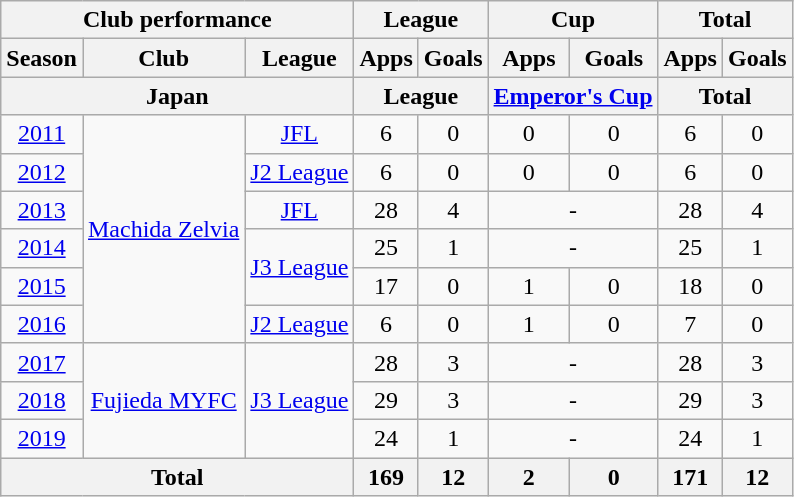<table class="wikitable" style="text-align:center;">
<tr>
<th colspan=3>Club performance</th>
<th colspan=2>League</th>
<th colspan=2>Cup</th>
<th colspan=2>Total</th>
</tr>
<tr>
<th>Season</th>
<th>Club</th>
<th>League</th>
<th>Apps</th>
<th>Goals</th>
<th>Apps</th>
<th>Goals</th>
<th>Apps</th>
<th>Goals</th>
</tr>
<tr>
<th colspan=3>Japan</th>
<th colspan=2>League</th>
<th colspan=2><a href='#'>Emperor's Cup</a></th>
<th colspan=2>Total</th>
</tr>
<tr>
<td><a href='#'>2011</a></td>
<td rowspan="6"><a href='#'>Machida Zelvia</a></td>
<td><a href='#'>JFL</a></td>
<td>6</td>
<td>0</td>
<td>0</td>
<td>0</td>
<td>6</td>
<td>0</td>
</tr>
<tr>
<td><a href='#'>2012</a></td>
<td><a href='#'>J2 League</a></td>
<td>6</td>
<td>0</td>
<td>0</td>
<td>0</td>
<td>6</td>
<td>0</td>
</tr>
<tr>
<td><a href='#'>2013</a></td>
<td><a href='#'>JFL</a></td>
<td>28</td>
<td>4</td>
<td colspan="2">-</td>
<td>28</td>
<td>4</td>
</tr>
<tr>
<td><a href='#'>2014</a></td>
<td rowspan="2"><a href='#'>J3 League</a></td>
<td>25</td>
<td>1</td>
<td colspan="2">-</td>
<td>25</td>
<td>1</td>
</tr>
<tr>
<td><a href='#'>2015</a></td>
<td>17</td>
<td>0</td>
<td>1</td>
<td>0</td>
<td>18</td>
<td>0</td>
</tr>
<tr>
<td><a href='#'>2016</a></td>
<td><a href='#'>J2 League</a></td>
<td>6</td>
<td>0</td>
<td>1</td>
<td>0</td>
<td>7</td>
<td>0</td>
</tr>
<tr>
<td><a href='#'>2017</a></td>
<td rowspan="3"><a href='#'>Fujieda MYFC</a></td>
<td rowspan="3"><a href='#'>J3 League</a></td>
<td>28</td>
<td>3</td>
<td colspan="2">-</td>
<td>28</td>
<td>3</td>
</tr>
<tr>
<td><a href='#'>2018</a></td>
<td>29</td>
<td>3</td>
<td colspan="2">-</td>
<td>29</td>
<td>3</td>
</tr>
<tr>
<td><a href='#'>2019</a></td>
<td>24</td>
<td>1</td>
<td colspan="2">-</td>
<td>24</td>
<td>1</td>
</tr>
<tr>
<th colspan=3>Total</th>
<th>169</th>
<th>12</th>
<th>2</th>
<th>0</th>
<th>171</th>
<th>12</th>
</tr>
</table>
